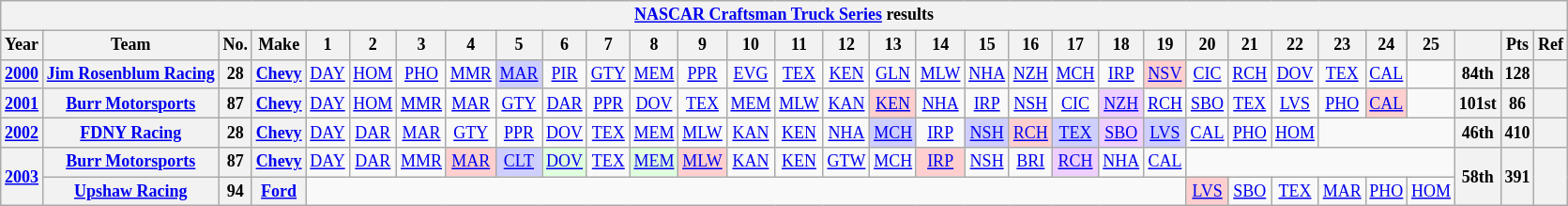<table class="wikitable" style="text-align:center; font-size:75%">
<tr>
<th colspan=32><a href='#'>NASCAR Craftsman Truck Series</a> results</th>
</tr>
<tr>
<th>Year</th>
<th>Team</th>
<th>No.</th>
<th>Make</th>
<th>1</th>
<th>2</th>
<th>3</th>
<th>4</th>
<th>5</th>
<th>6</th>
<th>7</th>
<th>8</th>
<th>9</th>
<th>10</th>
<th>11</th>
<th>12</th>
<th>13</th>
<th>14</th>
<th>15</th>
<th>16</th>
<th>17</th>
<th>18</th>
<th>19</th>
<th>20</th>
<th>21</th>
<th>22</th>
<th>23</th>
<th>24</th>
<th>25</th>
<th></th>
<th>Pts</th>
<th>Ref</th>
</tr>
<tr>
<th><a href='#'>2000</a></th>
<th><a href='#'>Jim Rosenblum Racing</a></th>
<th>28</th>
<th><a href='#'>Chevy</a></th>
<td><a href='#'>DAY</a></td>
<td><a href='#'>HOM</a></td>
<td><a href='#'>PHO</a></td>
<td><a href='#'>MMR</a></td>
<td style="background:#CFCFFF;"><a href='#'>MAR</a><br></td>
<td><a href='#'>PIR</a></td>
<td><a href='#'>GTY</a></td>
<td><a href='#'>MEM</a></td>
<td><a href='#'>PPR</a></td>
<td><a href='#'>EVG</a></td>
<td><a href='#'>TEX</a></td>
<td><a href='#'>KEN</a></td>
<td><a href='#'>GLN</a></td>
<td><a href='#'>MLW</a></td>
<td><a href='#'>NHA</a></td>
<td><a href='#'>NZH</a></td>
<td><a href='#'>MCH</a></td>
<td><a href='#'>IRP</a></td>
<td style="background:#FFCFCF;"><a href='#'>NSV</a><br></td>
<td><a href='#'>CIC</a></td>
<td><a href='#'>RCH</a></td>
<td><a href='#'>DOV</a></td>
<td><a href='#'>TEX</a></td>
<td><a href='#'>CAL</a></td>
<td></td>
<th>84th</th>
<th>128</th>
<th></th>
</tr>
<tr>
<th><a href='#'>2001</a></th>
<th><a href='#'>Burr Motorsports</a></th>
<th>87</th>
<th><a href='#'>Chevy</a></th>
<td><a href='#'>DAY</a></td>
<td><a href='#'>HOM</a></td>
<td><a href='#'>MMR</a></td>
<td><a href='#'>MAR</a></td>
<td><a href='#'>GTY</a></td>
<td><a href='#'>DAR</a></td>
<td><a href='#'>PPR</a></td>
<td><a href='#'>DOV</a></td>
<td><a href='#'>TEX</a></td>
<td><a href='#'>MEM</a></td>
<td><a href='#'>MLW</a></td>
<td><a href='#'>KAN</a></td>
<td style="background:#FFCFCF;"><a href='#'>KEN</a><br></td>
<td><a href='#'>NHA</a></td>
<td><a href='#'>IRP</a></td>
<td><a href='#'>NSH</a></td>
<td><a href='#'>CIC</a></td>
<td style="background:#EFCFFF;"><a href='#'>NZH</a><br></td>
<td><a href='#'>RCH</a></td>
<td><a href='#'>SBO</a></td>
<td><a href='#'>TEX</a></td>
<td><a href='#'>LVS</a></td>
<td><a href='#'>PHO</a></td>
<td style="background:#FFCFCF;"><a href='#'>CAL</a><br></td>
<td></td>
<th>101st</th>
<th>86</th>
<th></th>
</tr>
<tr>
<th><a href='#'>2002</a></th>
<th><a href='#'>FDNY Racing</a></th>
<th>28</th>
<th><a href='#'>Chevy</a></th>
<td><a href='#'>DAY</a></td>
<td><a href='#'>DAR</a></td>
<td><a href='#'>MAR</a></td>
<td><a href='#'>GTY</a></td>
<td><a href='#'>PPR</a></td>
<td><a href='#'>DOV</a></td>
<td><a href='#'>TEX</a></td>
<td><a href='#'>MEM</a></td>
<td><a href='#'>MLW</a></td>
<td><a href='#'>KAN</a></td>
<td><a href='#'>KEN</a></td>
<td><a href='#'>NHA</a></td>
<td style="background:#CFCFFF;"><a href='#'>MCH</a><br></td>
<td><a href='#'>IRP</a></td>
<td style="background:#CFCFFF;"><a href='#'>NSH</a><br></td>
<td style="background:#FFCFCF;"><a href='#'>RCH</a><br></td>
<td style="background:#CFCFFF;"><a href='#'>TEX</a><br></td>
<td style="background:#EFCFFF;"><a href='#'>SBO</a><br></td>
<td style="background:#CFCFFF;"><a href='#'>LVS</a><br></td>
<td><a href='#'>CAL</a></td>
<td><a href='#'>PHO</a></td>
<td><a href='#'>HOM</a></td>
<td colspan=3></td>
<th>46th</th>
<th>410</th>
<th></th>
</tr>
<tr>
<th rowspan=2><a href='#'>2003</a></th>
<th><a href='#'>Burr Motorsports</a></th>
<th>87</th>
<th><a href='#'>Chevy</a></th>
<td><a href='#'>DAY</a></td>
<td><a href='#'>DAR</a></td>
<td><a href='#'>MMR</a></td>
<td style="background:#FFCFCF;"><a href='#'>MAR</a><br></td>
<td style="background:#CFCFFF;"><a href='#'>CLT</a><br></td>
<td style="background:#DFFFDF;"><a href='#'>DOV</a><br></td>
<td><a href='#'>TEX</a></td>
<td style="background:#DFFFDF;"><a href='#'>MEM</a><br></td>
<td style="background:#FFCFCF;"><a href='#'>MLW</a><br></td>
<td><a href='#'>KAN</a></td>
<td><a href='#'>KEN</a></td>
<td><a href='#'>GTW</a></td>
<td><a href='#'>MCH</a></td>
<td style="background:#FFCFCF;"><a href='#'>IRP</a><br></td>
<td><a href='#'>NSH</a></td>
<td><a href='#'>BRI</a></td>
<td style="background:#EFCFFF;"><a href='#'>RCH</a><br></td>
<td><a href='#'>NHA</a></td>
<td><a href='#'>CAL</a></td>
<td colspan=6></td>
<th rowspan=2>58th</th>
<th rowspan=2>391</th>
<th rowspan=2></th>
</tr>
<tr>
<th><a href='#'>Upshaw Racing</a></th>
<th>94</th>
<th><a href='#'>Ford</a></th>
<td colspan=19></td>
<td style="background:#FFCFCF;"><a href='#'>LVS</a><br></td>
<td><a href='#'>SBO</a></td>
<td><a href='#'>TEX</a></td>
<td><a href='#'>MAR</a></td>
<td><a href='#'>PHO</a></td>
<td><a href='#'>HOM</a></td>
</tr>
</table>
